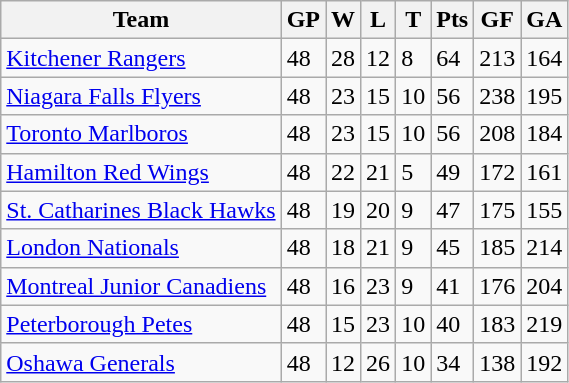<table class="wikitable">
<tr>
<th>Team</th>
<th>GP</th>
<th>W</th>
<th>L</th>
<th>T</th>
<th>Pts</th>
<th>GF</th>
<th>GA</th>
</tr>
<tr>
<td><a href='#'>Kitchener Rangers</a></td>
<td>48</td>
<td>28</td>
<td>12</td>
<td>8</td>
<td>64</td>
<td>213</td>
<td>164</td>
</tr>
<tr>
<td><a href='#'>Niagara Falls Flyers</a></td>
<td>48</td>
<td>23</td>
<td>15</td>
<td>10</td>
<td>56</td>
<td>238</td>
<td>195</td>
</tr>
<tr>
<td><a href='#'>Toronto Marlboros</a></td>
<td>48</td>
<td>23</td>
<td>15</td>
<td>10</td>
<td>56</td>
<td>208</td>
<td>184</td>
</tr>
<tr>
<td><a href='#'>Hamilton Red Wings</a></td>
<td>48</td>
<td>22</td>
<td>21</td>
<td>5</td>
<td>49</td>
<td>172</td>
<td>161</td>
</tr>
<tr>
<td><a href='#'>St. Catharines Black Hawks</a></td>
<td>48</td>
<td>19</td>
<td>20</td>
<td>9</td>
<td>47</td>
<td>175</td>
<td>155</td>
</tr>
<tr>
<td><a href='#'>London Nationals</a></td>
<td>48</td>
<td>18</td>
<td>21</td>
<td>9</td>
<td>45</td>
<td>185</td>
<td>214</td>
</tr>
<tr>
<td><a href='#'>Montreal Junior Canadiens</a></td>
<td>48</td>
<td>16</td>
<td>23</td>
<td>9</td>
<td>41</td>
<td>176</td>
<td>204</td>
</tr>
<tr>
<td><a href='#'>Peterborough Petes</a></td>
<td>48</td>
<td>15</td>
<td>23</td>
<td>10</td>
<td>40</td>
<td>183</td>
<td>219</td>
</tr>
<tr>
<td><a href='#'>Oshawa Generals</a></td>
<td>48</td>
<td>12</td>
<td>26</td>
<td>10</td>
<td>34</td>
<td>138</td>
<td>192</td>
</tr>
</table>
